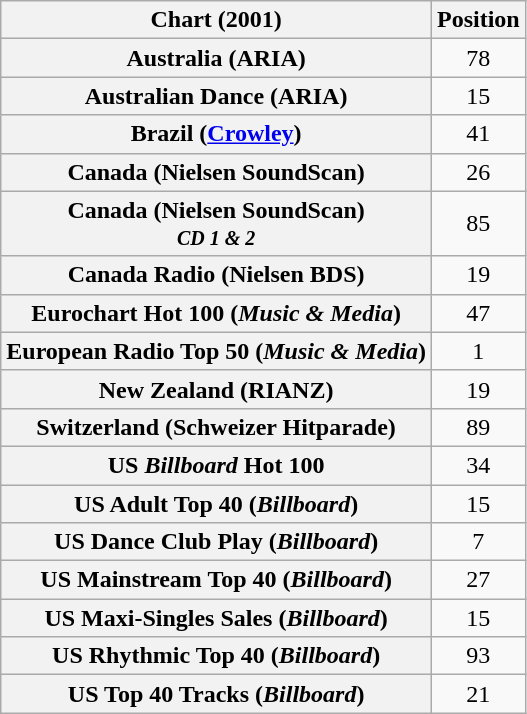<table class="wikitable sortable plainrowheaders" style="text-align:center">
<tr>
<th scope="col">Chart (2001)</th>
<th scope="col">Position</th>
</tr>
<tr>
<th scope="row">Australia (ARIA)</th>
<td>78</td>
</tr>
<tr>
<th scope="row">Australian Dance (ARIA)</th>
<td>15</td>
</tr>
<tr>
<th scope="row">Brazil (<a href='#'>Crowley</a>)</th>
<td>41</td>
</tr>
<tr>
<th scope="row">Canada (Nielsen SoundScan)</th>
<td>26</td>
</tr>
<tr>
<th scope="row">Canada (Nielsen SoundScan)<br><small><em>CD 1 & 2</em></small></th>
<td>85</td>
</tr>
<tr>
<th scope="row">Canada Radio (Nielsen BDS)</th>
<td>19</td>
</tr>
<tr>
<th scope="row">Eurochart Hot 100 (<em>Music & Media</em>)</th>
<td>47</td>
</tr>
<tr>
<th scope="row">European Radio Top 50 (<em>Music & Media</em>)</th>
<td>1</td>
</tr>
<tr>
<th scope="row">New Zealand (RIANZ)</th>
<td>19</td>
</tr>
<tr>
<th scope="row">Switzerland (Schweizer Hitparade)</th>
<td>89</td>
</tr>
<tr>
<th scope="row">US <em>Billboard</em> Hot 100</th>
<td>34</td>
</tr>
<tr>
<th scope="row">US Adult Top 40 (<em>Billboard</em>)</th>
<td>15</td>
</tr>
<tr>
<th scope="row">US Dance Club Play (<em>Billboard</em>)</th>
<td>7</td>
</tr>
<tr>
<th scope="row">US Mainstream Top 40 (<em>Billboard</em>)</th>
<td>27</td>
</tr>
<tr>
<th scope="row">US Maxi-Singles Sales (<em>Billboard</em>)</th>
<td>15</td>
</tr>
<tr>
<th scope="row">US Rhythmic Top 40 (<em>Billboard</em>)</th>
<td>93</td>
</tr>
<tr>
<th scope="row">US Top 40 Tracks (<em>Billboard</em>)</th>
<td>21</td>
</tr>
</table>
